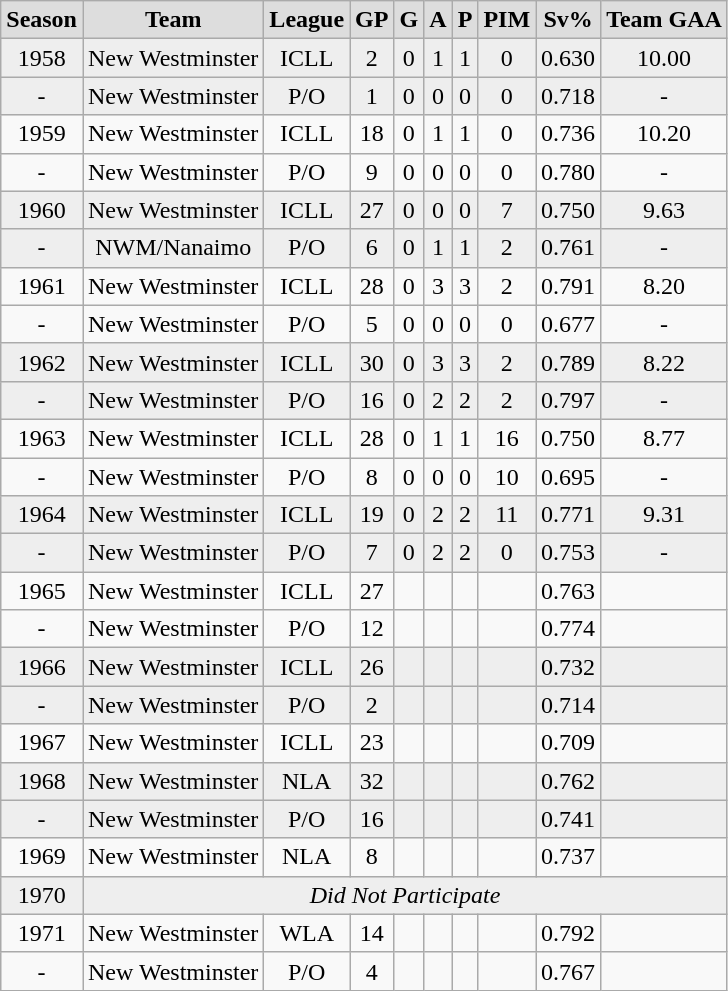<table class="wikitable">
<tr align="center"  bgcolor="#dddddd">
<td><strong>Season</strong></td>
<td><strong>Team</strong></td>
<td><strong>League</strong></td>
<td><strong>GP</strong></td>
<td><strong>G</strong></td>
<td><strong>A</strong></td>
<td><strong>P</strong></td>
<td><strong>PIM</strong></td>
<td><strong>Sv%</strong></td>
<td><strong>Team GAA</strong></td>
</tr>
<tr align="center" bgcolor="#eeeeee">
<td>1958</td>
<td>New Westminster</td>
<td>ICLL</td>
<td>2</td>
<td>0</td>
<td>1</td>
<td>1</td>
<td>0</td>
<td>0.630</td>
<td>10.00</td>
</tr>
<tr align="center" bgcolor="#eeeeee">
<td>-</td>
<td>New Westminster</td>
<td>P/O</td>
<td>1</td>
<td>0</td>
<td>0</td>
<td>0</td>
<td>0</td>
<td>0.718</td>
<td>-</td>
</tr>
<tr align="center">
<td>1959</td>
<td>New Westminster</td>
<td>ICLL</td>
<td>18</td>
<td>0</td>
<td>1</td>
<td>1</td>
<td>0</td>
<td>0.736</td>
<td>10.20</td>
</tr>
<tr align="center">
<td>-</td>
<td>New Westminster</td>
<td>P/O</td>
<td>9</td>
<td>0</td>
<td>0</td>
<td>0</td>
<td>0</td>
<td>0.780</td>
<td>-</td>
</tr>
<tr align="center" bgcolor="#eeeeee">
<td>1960</td>
<td>New Westminster</td>
<td>ICLL</td>
<td>27</td>
<td>0</td>
<td>0</td>
<td>0</td>
<td>7</td>
<td>0.750</td>
<td>9.63</td>
</tr>
<tr align="center" bgcolor="#eeeeee">
<td>-</td>
<td>NWM/Nanaimo</td>
<td>P/O</td>
<td>6</td>
<td>0</td>
<td>1</td>
<td>1</td>
<td>2</td>
<td>0.761</td>
<td>-</td>
</tr>
<tr align="center">
<td>1961</td>
<td>New Westminster</td>
<td>ICLL</td>
<td>28</td>
<td>0</td>
<td>3</td>
<td>3</td>
<td>2</td>
<td>0.791</td>
<td>8.20</td>
</tr>
<tr align="center">
<td>-</td>
<td>New Westminster</td>
<td>P/O</td>
<td>5</td>
<td>0</td>
<td>0</td>
<td>0</td>
<td>0</td>
<td>0.677</td>
<td>-</td>
</tr>
<tr align="center" bgcolor="#eeeeee">
<td>1962</td>
<td>New Westminster</td>
<td>ICLL</td>
<td>30</td>
<td>0</td>
<td>3</td>
<td>3</td>
<td>2</td>
<td>0.789</td>
<td>8.22</td>
</tr>
<tr align="center" bgcolor="#eeeeee">
<td>-</td>
<td>New Westminster</td>
<td>P/O</td>
<td>16</td>
<td>0</td>
<td>2</td>
<td>2</td>
<td>2</td>
<td>0.797</td>
<td>-</td>
</tr>
<tr align="center">
<td>1963</td>
<td>New Westminster</td>
<td>ICLL</td>
<td>28</td>
<td>0</td>
<td>1</td>
<td>1</td>
<td>16</td>
<td>0.750</td>
<td>8.77</td>
</tr>
<tr align="center">
<td>-</td>
<td>New Westminster</td>
<td>P/O</td>
<td>8</td>
<td>0</td>
<td>0</td>
<td>0</td>
<td>10</td>
<td>0.695</td>
<td>-</td>
</tr>
<tr align="center" bgcolor="#eeeeee">
<td>1964</td>
<td>New Westminster</td>
<td>ICLL</td>
<td>19</td>
<td>0</td>
<td>2</td>
<td>2</td>
<td>11</td>
<td>0.771</td>
<td>9.31</td>
</tr>
<tr align="center" bgcolor="#eeeeee">
<td>-</td>
<td>New Westminster</td>
<td>P/O</td>
<td>7</td>
<td>0</td>
<td>2</td>
<td>2</td>
<td>0</td>
<td>0.753</td>
<td>-</td>
</tr>
<tr align="center">
<td>1965</td>
<td>New Westminster</td>
<td>ICLL</td>
<td>27</td>
<td></td>
<td></td>
<td></td>
<td></td>
<td>0.763</td>
<td></td>
</tr>
<tr align="center">
<td>-</td>
<td>New Westminster</td>
<td>P/O</td>
<td>12</td>
<td></td>
<td></td>
<td></td>
<td></td>
<td>0.774</td>
<td></td>
</tr>
<tr align="center" bgcolor="#eeeeee">
<td>1966</td>
<td>New Westminster</td>
<td>ICLL</td>
<td>26</td>
<td></td>
<td></td>
<td></td>
<td></td>
<td>0.732</td>
<td></td>
</tr>
<tr align="center" bgcolor="#eeeeee">
<td>-</td>
<td>New Westminster</td>
<td>P/O</td>
<td>2</td>
<td></td>
<td></td>
<td></td>
<td></td>
<td>0.714</td>
<td></td>
</tr>
<tr align="center">
<td>1967</td>
<td>New Westminster</td>
<td>ICLL</td>
<td>23</td>
<td></td>
<td></td>
<td></td>
<td></td>
<td>0.709</td>
<td></td>
</tr>
<tr align="center" bgcolor="#eeeeee">
<td>1968</td>
<td>New Westminster</td>
<td>NLA</td>
<td>32</td>
<td></td>
<td></td>
<td></td>
<td></td>
<td>0.762</td>
<td></td>
</tr>
<tr align="center" bgcolor="#eeeeee">
<td>-</td>
<td>New Westminster</td>
<td>P/O</td>
<td>16</td>
<td></td>
<td></td>
<td></td>
<td></td>
<td>0.741</td>
<td></td>
</tr>
<tr align="center">
<td>1969</td>
<td>New Westminster</td>
<td>NLA</td>
<td>8</td>
<td></td>
<td></td>
<td></td>
<td></td>
<td>0.737</td>
<td></td>
</tr>
<tr align="center" bgcolor="#eeeeee">
<td>1970</td>
<td colspan="11"><em>Did Not Participate</em></td>
</tr>
<tr align="center">
<td>1971</td>
<td>New Westminster</td>
<td>WLA</td>
<td>14</td>
<td></td>
<td></td>
<td></td>
<td></td>
<td>0.792</td>
<td></td>
</tr>
<tr align="center">
<td>-</td>
<td>New Westminster</td>
<td>P/O</td>
<td>4</td>
<td></td>
<td></td>
<td></td>
<td></td>
<td>0.767</td>
<td></td>
</tr>
</table>
